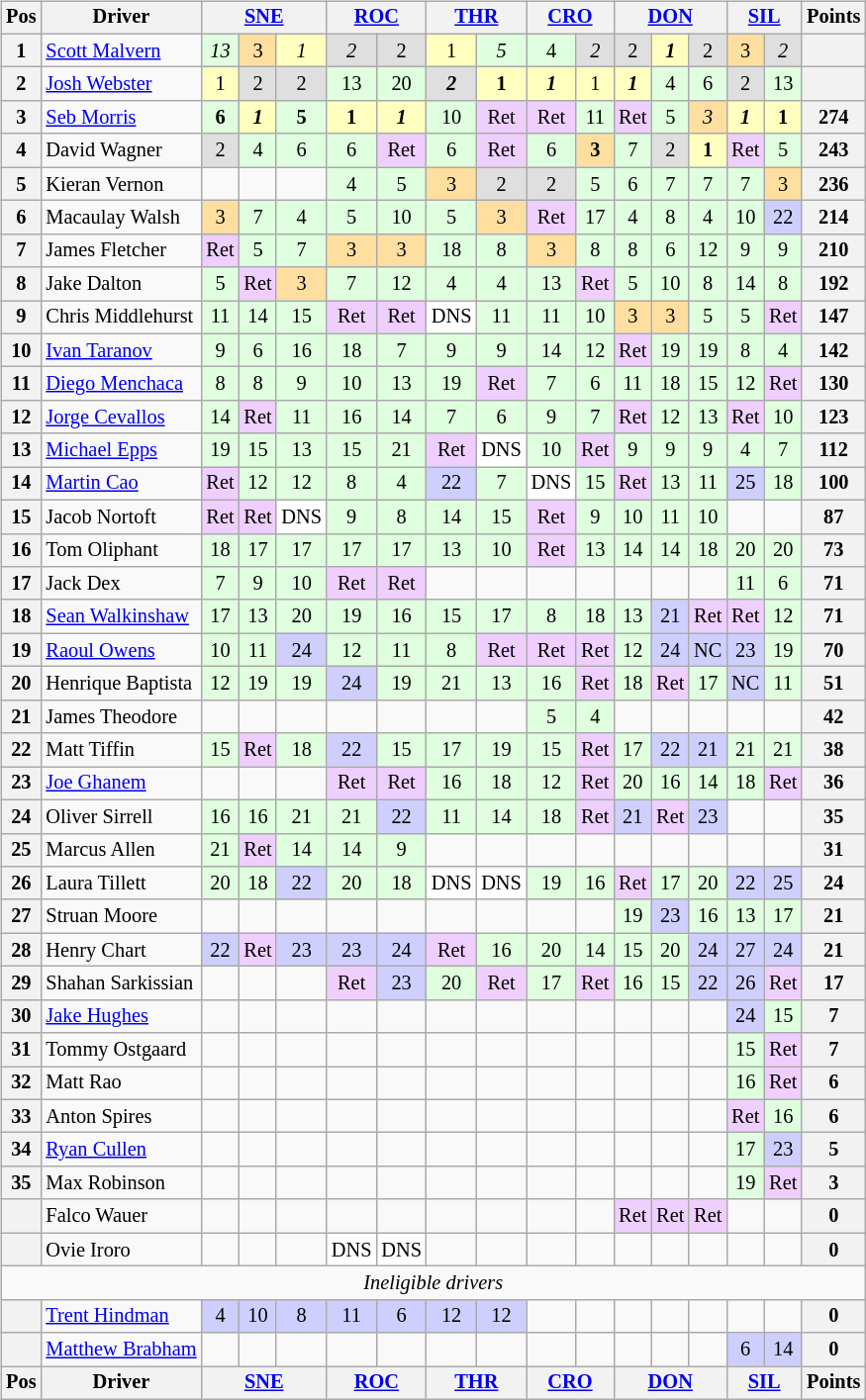<table>
<tr>
<td><br><table class="wikitable" style="font-size: 85%; text-align: center;">
<tr valign="top">
<th valign="middle">Pos</th>
<th valign="middle">Driver</th>
<th colspan=3><a href='#'>SNE</a></th>
<th colspan=2><a href='#'>ROC</a></th>
<th colspan=2><a href='#'>THR</a></th>
<th colspan=2><a href='#'>CRO</a></th>
<th colspan=3><a href='#'>DON</a></th>
<th colspan=2><a href='#'>SIL</a></th>
<th valign=middle>Points</th>
</tr>
<tr>
<th>1</th>
<td align=left> <a href='#'>Scott Malvern</a></td>
<td style="background:#DFFFDF;"><em>13</em></td>
<td style="background:#FFDF9F;">3</td>
<td style="background:#FFFFBF;"><em>1</em></td>
<td style="background:#DFDFDF;"><em>2</em></td>
<td style="background:#DFDFDF;">2</td>
<td style="background:#FFFFBF;">1</td>
<td style="background:#DFFFDF;"><em>5</em></td>
<td style="background:#DFFFDF;">4</td>
<td style="background:#DFDFDF;"><em>2</em></td>
<td style="background:#DFDFDF;">2</td>
<td style="background:#FFFFBF;"><strong><em>1</em></strong></td>
<td style="background:#DFDFDF;">2</td>
<td style="background:#FFDF9F;">3</td>
<td style="background:#DFDFDF;"><em>2</em></td>
<th></th>
</tr>
<tr>
<th>2</th>
<td align=left> <a href='#'>Josh Webster</a></td>
<td style="background:#FFFFBF;">1</td>
<td style="background:#DFDFDF;">2</td>
<td style="background:#DFDFDF;">2</td>
<td style="background:#DFFFDF;">13</td>
<td style="background:#DFFFDF;">20</td>
<td style="background:#DFDFDF;"><strong><em>2</em></strong></td>
<td style="background:#FFFFBF;"><strong>1</strong></td>
<td style="background:#FFFFBF;"><strong><em>1</em></strong></td>
<td style="background:#FFFFBF;">1</td>
<td style="background:#FFFFBF;"><strong><em>1</em></strong></td>
<td style="background:#DFFFDF;">4</td>
<td style="background:#DFFFDF;">6</td>
<td style="background:#DFDFDF;">2</td>
<td style="background:#DFFFDF;">13</td>
<th></th>
</tr>
<tr>
<th>3</th>
<td align=left> <a href='#'>Seb Morris</a></td>
<td style="background:#DFFFDF;"><strong>6</strong></td>
<td style="background:#FFFFBF;"><strong><em>1</em></strong></td>
<td style="background:#DFFFDF;"><strong>5</strong></td>
<td style="background:#FFFFBF;"><strong>1</strong></td>
<td style="background:#FFFFBF;"><strong><em>1</em></strong></td>
<td style="background:#DFFFDF;">10</td>
<td style="background:#EFCFFF;">Ret</td>
<td style="background:#EFCFFF;">Ret</td>
<td style="background:#DFFFDF;">11</td>
<td style="background:#EFCFFF;">Ret</td>
<td style="background:#DFFFDF;">5</td>
<td style="background:#FFDF9F;"><em>3</em></td>
<td style="background:#FFFFBF;"><strong><em>1</em></strong></td>
<td style="background:#FFFFBF;"><strong>1</strong></td>
<th>274</th>
</tr>
<tr>
<th>4</th>
<td align=left> David Wagner</td>
<td style="background:#DFDFDF;">2</td>
<td style="background:#DFFFDF;">4</td>
<td style="background:#DFFFDF;">6</td>
<td style="background:#DFFFDF;">6</td>
<td style="background:#EFCFFF;">Ret</td>
<td style="background:#DFFFDF;">6</td>
<td style="background:#EFCFFF;">Ret</td>
<td style="background:#DFFFDF;">6</td>
<td style="background:#FFDF9F;"><strong>3</strong></td>
<td style="background:#DFFFDF;">7</td>
<td style="background:#DFDFDF;">2</td>
<td style="background:#FFFFBF;"><strong>1</strong></td>
<td style="background:#EFCFFF;">Ret</td>
<td style="background:#DFFFDF;">5</td>
<th>243</th>
</tr>
<tr>
<th>5</th>
<td align=left> Kieran Vernon</td>
<td></td>
<td></td>
<td></td>
<td style="background:#DFFFDF;">4</td>
<td style="background:#DFFFDF;">5</td>
<td style="background:#FFDF9F;">3</td>
<td style="background:#DFDFDF;">2</td>
<td style="background:#DFDFDF;">2</td>
<td style="background:#DFFFDF;">5</td>
<td style="background:#DFFFDF;">6</td>
<td style="background:#DFFFDF;">7</td>
<td style="background:#DFFFDF;">7</td>
<td style="background:#DFFFDF;">7</td>
<td style="background:#FFDF9F;">3</td>
<th>236</th>
</tr>
<tr>
<th>6</th>
<td align=left> Macaulay Walsh</td>
<td style="background:#FFDF9F;">3</td>
<td style="background:#DFFFDF;">7</td>
<td style="background:#DFFFDF;">4</td>
<td style="background:#DFFFDF;">5</td>
<td style="background:#DFFFDF;">10</td>
<td style="background:#DFFFDF;">5</td>
<td style="background:#FFDF9F;">3</td>
<td style="background:#EFCFFF;">Ret</td>
<td style="background:#DFFFDF;">17</td>
<td style="background:#DFFFDF;">4</td>
<td style="background:#DFFFDF;">8</td>
<td style="background:#DFFFDF;">4</td>
<td style="background:#DFFFDF;">10</td>
<td style="background:#CFCFFF;">22</td>
<th>214</th>
</tr>
<tr>
<th>7</th>
<td align=left> James Fletcher</td>
<td style="background:#EFCFFF;">Ret</td>
<td style="background:#DFFFDF;">5</td>
<td style="background:#DFFFDF;">7</td>
<td style="background:#FFDF9F;">3</td>
<td style="background:#FFDF9F;">3</td>
<td style="background:#DFFFDF;">18</td>
<td style="background:#DFFFDF;">8</td>
<td style="background:#FFDF9F;">3</td>
<td style="background:#DFFFDF;">8</td>
<td style="background:#DFFFDF;">8</td>
<td style="background:#DFFFDF;">6</td>
<td style="background:#DFFFDF;">12</td>
<td style="background:#DFFFDF;">9</td>
<td style="background:#DFFFDF;">9</td>
<th>210</th>
</tr>
<tr>
<th>8</th>
<td align=left> Jake Dalton</td>
<td style="background:#DFFFDF;">5</td>
<td style="background:#EFCFFF;">Ret</td>
<td style="background:#FFDF9F;">3</td>
<td style="background:#DFFFDF;">7</td>
<td style="background:#DFFFDF;">12</td>
<td style="background:#DFFFDF;">4</td>
<td style="background:#DFFFDF;">4</td>
<td style="background:#DFFFDF;">13</td>
<td style="background:#EFCFFF;">Ret</td>
<td style="background:#DFFFDF;">5</td>
<td style="background:#DFFFDF;">10</td>
<td style="background:#DFFFDF;">8</td>
<td style="background:#DFFFDF;">14</td>
<td style="background:#DFFFDF;">8</td>
<th>192</th>
</tr>
<tr>
<th>9</th>
<td align=left> Chris Middlehurst</td>
<td style="background:#DFFFDF;">11</td>
<td style="background:#DFFFDF;">14</td>
<td style="background:#DFFFDF;">15</td>
<td style="background:#EFCFFF;">Ret</td>
<td style="background:#EFCFFF;">Ret</td>
<td style="background:#FFFFFF;">DNS</td>
<td style="background:#DFFFDF;">11</td>
<td style="background:#DFFFDF;">11</td>
<td style="background:#DFFFDF;">10</td>
<td style="background:#FFDF9F;">3</td>
<td style="background:#FFDF9F;">3</td>
<td style="background:#DFFFDF;">5</td>
<td style="background:#DFFFDF;">5</td>
<td style="background:#EFCFFF;">Ret</td>
<th>147</th>
</tr>
<tr>
<th>10</th>
<td align=left> <a href='#'>Ivan Taranov</a></td>
<td style="background:#DFFFDF;">9</td>
<td style="background:#DFFFDF;">6</td>
<td style="background:#DFFFDF;">16</td>
<td style="background:#DFFFDF;">18</td>
<td style="background:#DFFFDF;">7</td>
<td style="background:#DFFFDF;">9</td>
<td style="background:#DFFFDF;">9</td>
<td style="background:#DFFFDF;">14</td>
<td style="background:#DFFFDF;">12</td>
<td style="background:#EFCFFF;">Ret</td>
<td style="background:#DFFFDF;">19</td>
<td style="background:#DFFFDF;">19</td>
<td style="background:#DFFFDF;">8</td>
<td style="background:#DFFFDF;">4</td>
<th>142</th>
</tr>
<tr>
<th>11</th>
<td align=left> <a href='#'>Diego Menchaca</a></td>
<td style="background:#DFFFDF;">8</td>
<td style="background:#DFFFDF;">8</td>
<td style="background:#DFFFDF;">9</td>
<td style="background:#DFFFDF;">10</td>
<td style="background:#DFFFDF;">13</td>
<td style="background:#DFFFDF;">19</td>
<td style="background:#EFCFFF;">Ret</td>
<td style="background:#DFFFDF;">7</td>
<td style="background:#DFFFDF;">6</td>
<td style="background:#DFFFDF;">11</td>
<td style="background:#DFFFDF;">18</td>
<td style="background:#DFFFDF;">15</td>
<td style="background:#DFFFDF;">12</td>
<td style="background:#EFCFFF;">Ret</td>
<th>130</th>
</tr>
<tr>
<th>12</th>
<td align=left> <a href='#'>Jorge Cevallos</a></td>
<td style="background:#DFFFDF;">14</td>
<td style="background:#EFCFFF;">Ret</td>
<td style="background:#DFFFDF;">11</td>
<td style="background:#DFFFDF;">16</td>
<td style="background:#DFFFDF;">14</td>
<td style="background:#DFFFDF;">7</td>
<td style="background:#DFFFDF;">6</td>
<td style="background:#DFFFDF;">9</td>
<td style="background:#DFFFDF;">7</td>
<td style="background:#EFCFFF;">Ret</td>
<td style="background:#DFFFDF;">12</td>
<td style="background:#DFFFDF;">13</td>
<td style="background:#EFCFFF;">Ret</td>
<td style="background:#DFFFDF;">10</td>
<th>123</th>
</tr>
<tr>
<th>13</th>
<td align=left> <a href='#'>Michael Epps</a></td>
<td style="background:#DFFFDF;">19</td>
<td style="background:#DFFFDF;">15</td>
<td style="background:#DFFFDF;">13</td>
<td style="background:#DFFFDF;">15</td>
<td style="background:#DFFFDF;">21</td>
<td style="background:#EFCFFF;">Ret</td>
<td style="background:#FFFFFF;">DNS</td>
<td style="background:#DFFFDF;">10</td>
<td style="background:#EFCFFF;">Ret</td>
<td style="background:#DFFFDF;">9</td>
<td style="background:#DFFFDF;">9</td>
<td style="background:#DFFFDF;">9</td>
<td style="background:#DFFFDF;">4</td>
<td style="background:#DFFFDF;">7</td>
<th>112</th>
</tr>
<tr>
<th>14</th>
<td align=left> <a href='#'>Martin Cao</a></td>
<td style="background:#EFCFFF;">Ret</td>
<td style="background:#DFFFDF;">12</td>
<td style="background:#DFFFDF;">12</td>
<td style="background:#DFFFDF;">8</td>
<td style="background:#DFFFDF;">4</td>
<td style="background:#CFCFFF;">22</td>
<td style="background:#DFFFDF;">7</td>
<td style="background:#FFFFFF;">DNS</td>
<td style="background:#DFFFDF;">15</td>
<td style="background:#EFCFFF;">Ret</td>
<td style="background:#DFFFDF;">13</td>
<td style="background:#DFFFDF;">11</td>
<td style="background:#CFCFFF;">25</td>
<td style="background:#DFFFDF;">18</td>
<th>100</th>
</tr>
<tr>
<th>15</th>
<td align=left> Jacob Nortoft</td>
<td style="background:#EFCFFF;">Ret</td>
<td style="background:#EFCFFF;">Ret</td>
<td style="background:#FFFFFF;">DNS</td>
<td style="background:#DFFFDF;">9</td>
<td style="background:#DFFFDF;">8</td>
<td style="background:#DFFFDF;">14</td>
<td style="background:#DFFFDF;">15</td>
<td style="background:#EFCFFF;">Ret</td>
<td style="background:#DFFFDF;">9</td>
<td style="background:#DFFFDF;">10</td>
<td style="background:#DFFFDF;">11</td>
<td style="background:#DFFFDF;">10</td>
<td></td>
<td></td>
<th>87</th>
</tr>
<tr>
<th>16</th>
<td align=left> Tom Oliphant</td>
<td style="background:#DFFFDF;">18</td>
<td style="background:#DFFFDF;">17</td>
<td style="background:#DFFFDF;">17</td>
<td style="background:#DFFFDF;">17</td>
<td style="background:#DFFFDF;">17</td>
<td style="background:#DFFFDF;">13</td>
<td style="background:#DFFFDF;">10</td>
<td style="background:#EFCFFF;">Ret</td>
<td style="background:#DFFFDF;">13</td>
<td style="background:#DFFFDF;">14</td>
<td style="background:#DFFFDF;">14</td>
<td style="background:#DFFFDF;">18</td>
<td style="background:#DFFFDF;">20</td>
<td style="background:#DFFFDF;">20</td>
<th>73</th>
</tr>
<tr>
<th>17</th>
<td align=left> Jack Dex</td>
<td style="background:#DFFFDF;">7</td>
<td style="background:#DFFFDF;">9</td>
<td style="background:#DFFFDF;">10</td>
<td style="background:#EFCFFF;">Ret</td>
<td style="background:#EFCFFF;">Ret</td>
<td></td>
<td></td>
<td></td>
<td></td>
<td></td>
<td></td>
<td></td>
<td style="background:#DFFFDF;">11</td>
<td style="background:#DFFFDF;">6</td>
<th>71</th>
</tr>
<tr>
<th>18</th>
<td align=left> <a href='#'>Sean Walkinshaw</a></td>
<td style="background:#DFFFDF;">17</td>
<td style="background:#DFFFDF;">13</td>
<td style="background:#DFFFDF;">20</td>
<td style="background:#DFFFDF;">19</td>
<td style="background:#DFFFDF;">16</td>
<td style="background:#DFFFDF;">15</td>
<td style="background:#DFFFDF;">17</td>
<td style="background:#DFFFDF;">8</td>
<td style="background:#DFFFDF;">18</td>
<td style="background:#DFFFDF;">13</td>
<td style="background:#CFCFFF;">21</td>
<td style="background:#EFCFFF;">Ret</td>
<td style="background:#EFCFFF;">Ret</td>
<td style="background:#DFFFDF;">12</td>
<th>71</th>
</tr>
<tr>
<th>19</th>
<td align=left> <a href='#'>Raoul Owens</a></td>
<td style="background:#DFFFDF;">10</td>
<td style="background:#DFFFDF;">11</td>
<td style="background:#CFCFFF;">24</td>
<td style="background:#DFFFDF;">12</td>
<td style="background:#DFFFDF;">11</td>
<td style="background:#DFFFDF;">8</td>
<td style="background:#EFCFFF;">Ret</td>
<td style="background:#EFCFFF;">Ret</td>
<td style="background:#EFCFFF;">Ret</td>
<td style="background:#DFFFDF;">12</td>
<td style="background:#CFCFFF;">24</td>
<td style="background:#CFCFFF;">NC</td>
<td style="background:#CFCFFF;">23</td>
<td style="background:#DFFFDF;">19</td>
<th>70</th>
</tr>
<tr>
<th>20</th>
<td align=left> Henrique Baptista</td>
<td style="background:#DFFFDF;">12</td>
<td style="background:#DFFFDF;">19</td>
<td style="background:#DFFFDF;">19</td>
<td style="background:#CFCFFF;">24</td>
<td style="background:#DFFFDF;">19</td>
<td style="background:#DFFFDF;">21</td>
<td style="background:#DFFFDF;">13</td>
<td style="background:#DFFFDF;">16</td>
<td style="background:#EFCFFF;">Ret</td>
<td style="background:#DFFFDF;">18</td>
<td style="background:#EFCFFF;">Ret</td>
<td style="background:#DFFFDF;">17</td>
<td style="background:#CFCFFF;">NC</td>
<td style="background:#DFFFDF;">11</td>
<th>51</th>
</tr>
<tr>
<th>21</th>
<td align=left> James Theodore</td>
<td></td>
<td></td>
<td></td>
<td></td>
<td></td>
<td></td>
<td></td>
<td style="background:#DFFFDF;">5</td>
<td style="background:#DFFFDF;">4</td>
<td></td>
<td></td>
<td></td>
<td></td>
<td></td>
<th>42</th>
</tr>
<tr>
<th>22</th>
<td align=left> Matt Tiffin</td>
<td style="background:#DFFFDF;">15</td>
<td style="background:#EFCFFF;">Ret</td>
<td style="background:#DFFFDF;">18</td>
<td style="background:#CFCFFF;">22</td>
<td style="background:#DFFFDF;">15</td>
<td style="background:#DFFFDF;">17</td>
<td style="background:#DFFFDF;">19</td>
<td style="background:#DFFFDF;">15</td>
<td style="background:#EFCFFF;">Ret</td>
<td style="background:#DFFFDF;">17</td>
<td style="background:#CFCFFF;">22</td>
<td style="background:#CFCFFF;">21</td>
<td style="background:#DFFFDF;">21</td>
<td style="background:#DFFFDF;">21</td>
<th>38</th>
</tr>
<tr>
<th>23</th>
<td align=left> <a href='#'>Joe Ghanem</a></td>
<td></td>
<td></td>
<td></td>
<td style="background:#EFCFFF;">Ret</td>
<td style="background:#EFCFFF;">Ret</td>
<td style="background:#DFFFDF;">16</td>
<td style="background:#DFFFDF;">18</td>
<td style="background:#DFFFDF;">12</td>
<td style="background:#EFCFFF;">Ret</td>
<td style="background:#DFFFDF;">20</td>
<td style="background:#DFFFDF;">16</td>
<td style="background:#DFFFDF;">14</td>
<td style="background:#DFFFDF;">18</td>
<td style="background:#EFCFFF;">Ret</td>
<th>36</th>
</tr>
<tr>
<th>24</th>
<td align=left> Oliver Sirrell</td>
<td style="background:#DFFFDF;">16</td>
<td style="background:#DFFFDF;">16</td>
<td style="background:#DFFFDF;">21</td>
<td style="background:#DFFFDF;">21</td>
<td style="background:#CFCFFF;">22</td>
<td style="background:#DFFFDF;">11</td>
<td style="background:#DFFFDF;">14</td>
<td style="background:#DFFFDF;">18</td>
<td style="background:#EFCFFF;">Ret</td>
<td style="background:#CFCFFF;">21</td>
<td style="background:#EFCFFF;">Ret</td>
<td style="background:#CFCFFF;">23</td>
<td></td>
<td></td>
<th>35</th>
</tr>
<tr>
<th>25</th>
<td align=left> Marcus Allen</td>
<td style="background:#DFFFDF;">21</td>
<td style="background:#EFCFFF;">Ret</td>
<td style="background:#DFFFDF;">14</td>
<td style="background:#DFFFDF;">14</td>
<td style="background:#DFFFDF;">9</td>
<td></td>
<td></td>
<td></td>
<td></td>
<td></td>
<td></td>
<td></td>
<td></td>
<td></td>
<th>31</th>
</tr>
<tr>
<th>26</th>
<td align=left> Laura Tillett</td>
<td style="background:#DFFFDF;">20</td>
<td style="background:#DFFFDF;">18</td>
<td style="background:#CFCFFF;">22</td>
<td style="background:#DFFFDF;">20</td>
<td style="background:#DFFFDF;">18</td>
<td style="background:#FFFFFF;">DNS</td>
<td style="background:#FFFFFF;">DNS</td>
<td style="background:#DFFFDF;">19</td>
<td style="background:#DFFFDF;">16</td>
<td style="background:#EFCFFF;">Ret</td>
<td style="background:#DFFFDF;">17</td>
<td style="background:#DFFFDF;">20</td>
<td style="background:#CFCFFF;">22</td>
<td style="background:#CFCFFF;">25</td>
<th>24</th>
</tr>
<tr>
<th>27</th>
<td align=left> Struan Moore</td>
<td></td>
<td></td>
<td></td>
<td></td>
<td></td>
<td></td>
<td></td>
<td></td>
<td></td>
<td style="background:#DFFFDF;">19</td>
<td style="background:#CFCFFF;">23</td>
<td style="background:#DFFFDF;">16</td>
<td style="background:#DFFFDF;">13</td>
<td style="background:#DFFFDF;">17</td>
<th>21</th>
</tr>
<tr>
<th>28</th>
<td align=left> Henry Chart</td>
<td style="background:#CFCFFF;">22</td>
<td style="background:#EFCFFF;">Ret</td>
<td style="background:#CFCFFF;">23</td>
<td style="background:#CFCFFF;">23</td>
<td style="background:#CFCFFF;">24</td>
<td style="background:#EFCFFF;">Ret</td>
<td style="background:#DFFFDF;">16</td>
<td style="background:#DFFFDF;">20</td>
<td style="background:#DFFFDF;">14</td>
<td style="background:#DFFFDF;">15</td>
<td style="background:#DFFFDF;">20</td>
<td style="background:#CFCFFF;">24</td>
<td style="background:#CFCFFF;">27</td>
<td style="background:#CFCFFF;">24</td>
<th>21</th>
</tr>
<tr>
<th>29</th>
<td align=left> Shahan Sarkissian</td>
<td></td>
<td></td>
<td></td>
<td style="background:#EFCFFF;">Ret</td>
<td style="background:#CFCFFF;">23</td>
<td style="background:#DFFFDF;">20</td>
<td style="background:#EFCFFF;">Ret</td>
<td style="background:#DFFFDF;">17</td>
<td style="background:#EFCFFF;">Ret</td>
<td style="background:#DFFFDF;">16</td>
<td style="background:#DFFFDF;">15</td>
<td style="background:#CFCFFF;">22</td>
<td style="background:#CFCFFF;">26</td>
<td style="background:#EFCFFF;">Ret</td>
<th>17</th>
</tr>
<tr>
<th>30</th>
<td align=left> <a href='#'>Jake Hughes</a></td>
<td></td>
<td></td>
<td></td>
<td></td>
<td></td>
<td></td>
<td></td>
<td></td>
<td></td>
<td></td>
<td></td>
<td></td>
<td style="background:#CFCFFF;">24</td>
<td style="background:#DFFFDF;">15</td>
<th>7</th>
</tr>
<tr>
<th>31</th>
<td align=left> Tommy Ostgaard</td>
<td></td>
<td></td>
<td></td>
<td></td>
<td></td>
<td></td>
<td></td>
<td></td>
<td></td>
<td></td>
<td></td>
<td></td>
<td style="background:#DFFFDF;">15</td>
<td style="background:#EFCFFF;">Ret</td>
<th>7</th>
</tr>
<tr>
<th>32</th>
<td align=left> Matt Rao</td>
<td></td>
<td></td>
<td></td>
<td></td>
<td></td>
<td></td>
<td></td>
<td></td>
<td></td>
<td></td>
<td></td>
<td></td>
<td style="background:#DFFFDF;">16</td>
<td style="background:#EFCFFF;">Ret</td>
<th>6</th>
</tr>
<tr>
<th>33</th>
<td align=left> Anton Spires</td>
<td></td>
<td></td>
<td></td>
<td></td>
<td></td>
<td></td>
<td></td>
<td></td>
<td></td>
<td></td>
<td></td>
<td></td>
<td style="background:#EFCFFF;">Ret</td>
<td style="background:#DFFFDF;">16</td>
<th>6</th>
</tr>
<tr>
<th>34</th>
<td align=left> <a href='#'>Ryan Cullen</a></td>
<td></td>
<td></td>
<td></td>
<td></td>
<td></td>
<td></td>
<td></td>
<td></td>
<td></td>
<td></td>
<td></td>
<td></td>
<td style="background:#DFFFDF;">17</td>
<td style="background:#CFCFFF;">23</td>
<th>5</th>
</tr>
<tr>
<th>35</th>
<td align=left> Max Robinson</td>
<td></td>
<td></td>
<td></td>
<td></td>
<td></td>
<td></td>
<td></td>
<td></td>
<td></td>
<td></td>
<td></td>
<td></td>
<td style="background:#DFFFDF;">19</td>
<td style="background:#EFCFFF;">Ret</td>
<th>3</th>
</tr>
<tr>
<th></th>
<td align=left> Falco Wauer</td>
<td></td>
<td></td>
<td></td>
<td></td>
<td></td>
<td></td>
<td></td>
<td></td>
<td></td>
<td style="background:#EFCFFF;">Ret</td>
<td style="background:#EFCFFF;">Ret</td>
<td style="background:#EFCFFF;">Ret</td>
<td></td>
<td></td>
<th>0</th>
</tr>
<tr>
<th></th>
<td align=left> Ovie Iroro</td>
<td></td>
<td></td>
<td></td>
<td style="background:#FFFFFF;">DNS</td>
<td style="background:#FFFFFF;">DNS</td>
<td></td>
<td></td>
<td></td>
<td></td>
<td></td>
<td></td>
<td></td>
<td></td>
<td></td>
<th>0</th>
</tr>
<tr>
<td colspan=17 align=center><em>Ineligible drivers</em></td>
</tr>
<tr>
<th></th>
<td align=left> <a href='#'>Trent Hindman</a></td>
<td style="background:#CFCFFF;">4</td>
<td style="background:#CFCFFF;">10</td>
<td style="background:#CFCFFF;">8</td>
<td style="background:#CFCFFF;">11</td>
<td style="background:#CFCFFF;">6</td>
<td style="background:#CFCFFF;">12</td>
<td style="background:#CFCFFF;">12</td>
<td></td>
<td></td>
<td></td>
<td></td>
<td></td>
<td></td>
<td></td>
<th>0</th>
</tr>
<tr>
<th></th>
<td align=left> <a href='#'>Matthew Brabham</a></td>
<td></td>
<td></td>
<td></td>
<td></td>
<td></td>
<td></td>
<td></td>
<td></td>
<td></td>
<td></td>
<td></td>
<td></td>
<td style="background:#CFCFFF;">6</td>
<td style="background:#CFCFFF;">14</td>
<th>0</th>
</tr>
<tr valign="top">
<th valign="middle">Pos</th>
<th valign="middle">Driver</th>
<th colspan=3><a href='#'>SNE</a></th>
<th colspan=2><a href='#'>ROC</a></th>
<th colspan=2><a href='#'>THR</a></th>
<th colspan=2><a href='#'>CRO</a></th>
<th colspan=3><a href='#'>DON</a></th>
<th colspan=2><a href='#'>SIL</a></th>
<th valign=middle>Points</th>
</tr>
</table>
</td>
<td valign="top"><br></td>
</tr>
</table>
